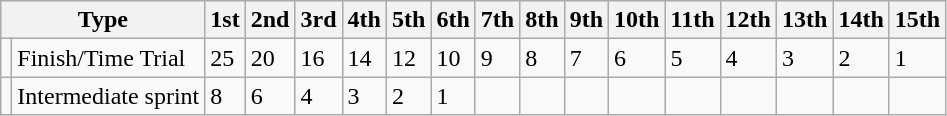<table class="wikitable">
<tr>
<th colspan=2>Type</th>
<th>1st</th>
<th>2nd</th>
<th>3rd</th>
<th>4th</th>
<th>5th</th>
<th>6th</th>
<th>7th</th>
<th>8th</th>
<th>9th</th>
<th>10th</th>
<th>11th</th>
<th>12th</th>
<th>13th</th>
<th>14th</th>
<th>15th</th>
</tr>
<tr>
<td></td>
<td align=left>Finish/Time Trial</td>
<td>25</td>
<td>20</td>
<td>16</td>
<td>14</td>
<td>12</td>
<td>10</td>
<td>9</td>
<td>8</td>
<td>7</td>
<td>6</td>
<td>5</td>
<td>4</td>
<td>3</td>
<td>2</td>
<td>1</td>
</tr>
<tr>
<td></td>
<td align=left>Intermediate sprint</td>
<td>8</td>
<td>6</td>
<td>4</td>
<td>3</td>
<td>2</td>
<td>1</td>
<td></td>
<td></td>
<td></td>
<td></td>
<td></td>
<td></td>
<td></td>
<td></td>
<td></td>
</tr>
</table>
